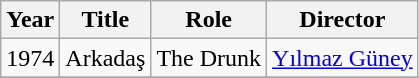<table class="wikitable" style="margin:left;">
<tr>
<th>Year</th>
<th>Title</th>
<th>Role</th>
<th>Director</th>
</tr>
<tr>
<td>1974</td>
<td>Arkadaş</td>
<td>The Drunk</td>
<td><a href='#'>Yılmaz Güney</a></td>
</tr>
<tr>
</tr>
</table>
